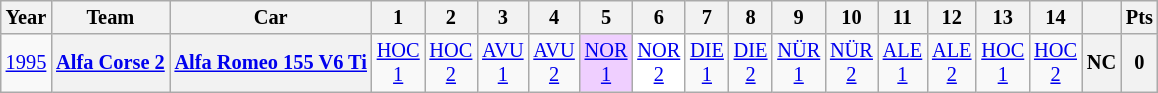<table class="wikitable" style="text-align:center; font-size:85%">
<tr>
<th>Year</th>
<th>Team</th>
<th>Car</th>
<th>1</th>
<th>2</th>
<th>3</th>
<th>4</th>
<th>5</th>
<th>6</th>
<th>7</th>
<th>8</th>
<th>9</th>
<th>10</th>
<th>11</th>
<th>12</th>
<th>13</th>
<th>14</th>
<th></th>
<th>Pts</th>
</tr>
<tr>
<td><a href='#'>1995</a></td>
<th><a href='#'>Alfa Corse 2</a></th>
<th><a href='#'>Alfa Romeo 155 V6 Ti</a></th>
<td><a href='#'>HOC<br>1</a></td>
<td><a href='#'>HOC<br>2</a></td>
<td><a href='#'>AVU<br>1</a></td>
<td><a href='#'>AVU<br>2</a></td>
<td style="background:#EFCFFF;"><a href='#'>NOR<br>1</a><br></td>
<td style="background:#FFFFFF;"><a href='#'>NOR<br>2</a><br></td>
<td><a href='#'>DIE<br>1</a></td>
<td><a href='#'>DIE<br>2</a></td>
<td><a href='#'>NÜR<br>1</a></td>
<td><a href='#'>NÜR<br>2</a></td>
<td><a href='#'>ALE<br>1</a></td>
<td><a href='#'>ALE<br>2</a></td>
<td><a href='#'>HOC<br>1</a></td>
<td><a href='#'>HOC<br>2</a></td>
<th>NC</th>
<th>0</th>
</tr>
</table>
